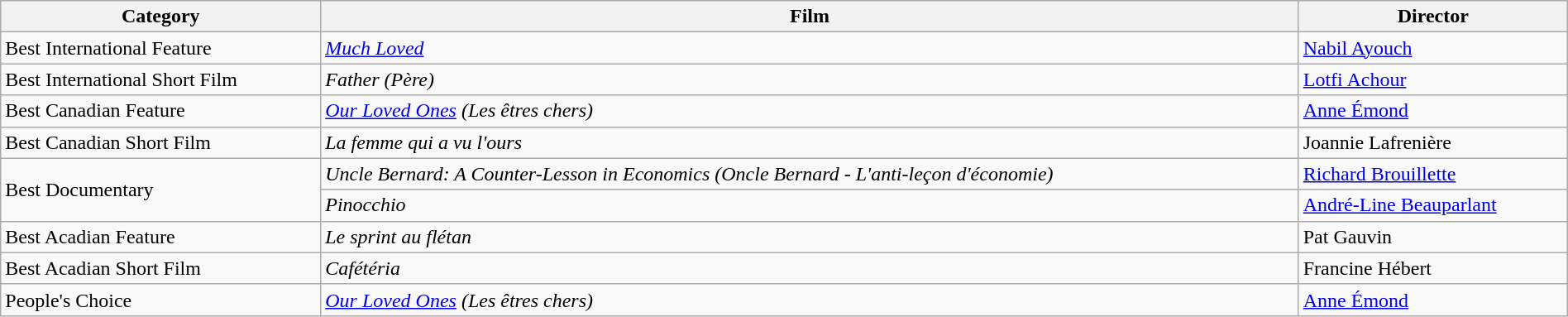<table class="wikitable sortable"  width=100%>
<tr>
<th>Category</th>
<th>Film</th>
<th>Director</th>
</tr>
<tr>
<td>Best International Feature</td>
<td><em><a href='#'>Much Loved</a></em></td>
<td><a href='#'>Nabil Ayouch</a></td>
</tr>
<tr>
<td>Best International Short Film</td>
<td><em>Father (Père)</em></td>
<td><a href='#'>Lotfi Achour</a></td>
</tr>
<tr>
<td>Best Canadian Feature</td>
<td><em><a href='#'>Our Loved Ones</a> (Les êtres chers)</em></td>
<td><a href='#'>Anne Émond</a></td>
</tr>
<tr>
<td>Best Canadian Short Film</td>
<td><em>La femme qui a vu l'ours</em></td>
<td>Joannie Lafrenière</td>
</tr>
<tr>
<td rowspan=2>Best Documentary</td>
<td><em>Uncle Bernard: A Counter-Lesson in Economics (Oncle Bernard - L'anti-leçon d'économie)</em></td>
<td><a href='#'>Richard Brouillette</a></td>
</tr>
<tr>
<td><em>Pinocchio</em></td>
<td><a href='#'>André-Line Beauparlant</a></td>
</tr>
<tr>
<td>Best Acadian Feature</td>
<td><em>Le sprint au flétan</em></td>
<td>Pat Gauvin</td>
</tr>
<tr>
<td>Best Acadian Short Film</td>
<td><em>Cafétéria</em></td>
<td>Francine Hébert</td>
</tr>
<tr>
<td>People's Choice</td>
<td><em><a href='#'>Our Loved Ones</a> (Les êtres chers)</em></td>
<td><a href='#'>Anne Émond</a></td>
</tr>
</table>
